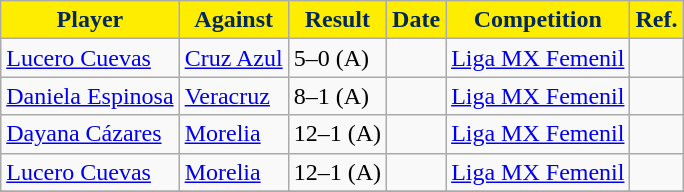<table class="wikitable">
<tr>
<th style=background-color:#FFED00;color:#03295A>Player</th>
<th style=background-color:#FFED00;color:#03295A>Against</th>
<th style=background-color:#FFED00;color:#03295A>Result</th>
<th style=background-color:#FFED00;color:#03295A>Date</th>
<th style=background-color:#FFED00;color:#03295A>Competition</th>
<th style=background-color:#FFED00;color:#03295A>Ref.</th>
</tr>
<tr>
<td> <a href='#'>Lucero Cuevas</a></td>
<td><a href='#'>Cruz Azul</a></td>
<td>5–0 (A)</td>
<td></td>
<td><a href='#'>Liga MX Femenil</a></td>
<td align=center></td>
</tr>
<tr>
<td> <a href='#'>Daniela Espinosa</a></td>
<td><a href='#'>Veracruz</a></td>
<td>8–1 (A)</td>
<td></td>
<td><a href='#'>Liga MX Femenil</a></td>
<td align=center></td>
</tr>
<tr>
<td> <a href='#'>Dayana Cázares</a></td>
<td><a href='#'>Morelia</a></td>
<td>12–1 (A)</td>
<td></td>
<td><a href='#'>Liga MX Femenil</a></td>
<td align=center></td>
</tr>
<tr>
<td> <a href='#'>Lucero Cuevas</a></td>
<td><a href='#'>Morelia</a></td>
<td>12–1 (A)</td>
<td></td>
<td><a href='#'>Liga MX Femenil</a></td>
<td align=center></td>
</tr>
<tr>
</tr>
</table>
